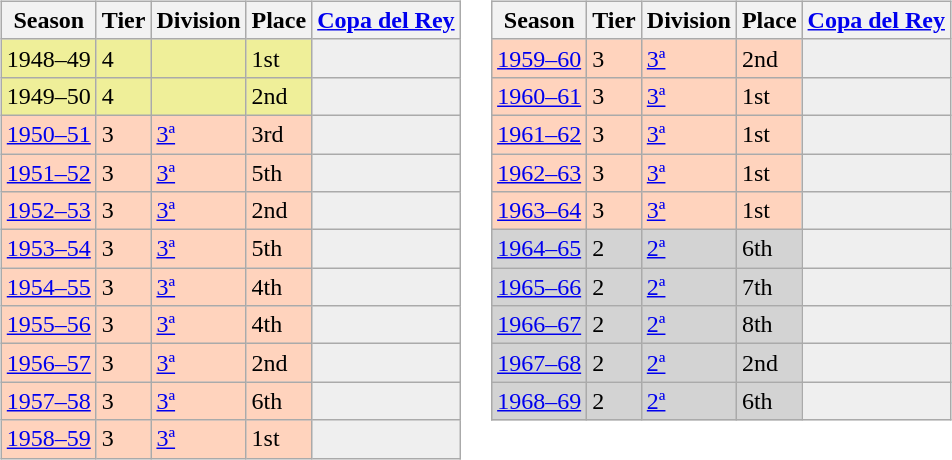<table>
<tr>
<td valign="top" width=0%><br><table class="wikitable">
<tr style="background:#f0f6fa;">
<th>Season</th>
<th>Tier</th>
<th>Division</th>
<th>Place</th>
<th><a href='#'>Copa del Rey</a></th>
</tr>
<tr>
<td style="background:#EFEF99;">1948–49</td>
<td style="background:#EFEF99;">4</td>
<td style="background:#EFEF99;"></td>
<td style="background:#EFEF99;">1st</td>
<th style="background:#efefef;"></th>
</tr>
<tr>
<td style="background:#EFEF99;">1949–50</td>
<td style="background:#EFEF99;">4</td>
<td style="background:#EFEF99;"></td>
<td style="background:#EFEF99;">2nd</td>
<th style="background:#efefef;"></th>
</tr>
<tr>
<td style="background:#FFD3BD;"><a href='#'>1950–51</a></td>
<td style="background:#FFD3BD;">3</td>
<td style="background:#FFD3BD;"><a href='#'>3ª</a></td>
<td style="background:#FFD3BD;">3rd</td>
<th style="background:#efefef;"></th>
</tr>
<tr>
<td style="background:#FFD3BD;"><a href='#'>1951–52</a></td>
<td style="background:#FFD3BD;">3</td>
<td style="background:#FFD3BD;"><a href='#'>3ª</a></td>
<td style="background:#FFD3BD;">5th</td>
<th style="background:#efefef;"></th>
</tr>
<tr>
<td style="background:#FFD3BD;"><a href='#'>1952–53</a></td>
<td style="background:#FFD3BD;">3</td>
<td style="background:#FFD3BD;"><a href='#'>3ª</a></td>
<td style="background:#FFD3BD;">2nd</td>
<th style="background:#efefef;"></th>
</tr>
<tr>
<td style="background:#FFD3BD;"><a href='#'>1953–54</a></td>
<td style="background:#FFD3BD;">3</td>
<td style="background:#FFD3BD;"><a href='#'>3ª</a></td>
<td style="background:#FFD3BD;">5th</td>
<th style="background:#efefef;"></th>
</tr>
<tr>
<td style="background:#FFD3BD;"><a href='#'>1954–55</a></td>
<td style="background:#FFD3BD;">3</td>
<td style="background:#FFD3BD;"><a href='#'>3ª</a></td>
<td style="background:#FFD3BD;">4th</td>
<th style="background:#efefef;"></th>
</tr>
<tr>
<td style="background:#FFD3BD;"><a href='#'>1955–56</a></td>
<td style="background:#FFD3BD;">3</td>
<td style="background:#FFD3BD;"><a href='#'>3ª</a></td>
<td style="background:#FFD3BD;">4th</td>
<th style="background:#efefef;"></th>
</tr>
<tr>
<td style="background:#FFD3BD;"><a href='#'>1956–57</a></td>
<td style="background:#FFD3BD;">3</td>
<td style="background:#FFD3BD;"><a href='#'>3ª</a></td>
<td style="background:#FFD3BD;">2nd</td>
<th style="background:#efefef;"></th>
</tr>
<tr>
<td style="background:#FFD3BD;"><a href='#'>1957–58</a></td>
<td style="background:#FFD3BD;">3</td>
<td style="background:#FFD3BD;"><a href='#'>3ª</a></td>
<td style="background:#FFD3BD;">6th</td>
<th style="background:#efefef;"></th>
</tr>
<tr>
<td style="background:#FFD3BD;"><a href='#'>1958–59</a></td>
<td style="background:#FFD3BD;">3</td>
<td style="background:#FFD3BD;"><a href='#'>3ª</a></td>
<td style="background:#FFD3BD;">1st</td>
<th style="background:#efefef;"></th>
</tr>
</table>
</td>
<td valign="top" width=0%><br><table class="wikitable">
<tr style="background:#f0f6fa;">
<th>Season</th>
<th>Tier</th>
<th>Division</th>
<th>Place</th>
<th><a href='#'>Copa del Rey</a></th>
</tr>
<tr>
<td style="background:#FFD3BD;"><a href='#'>1959–60</a></td>
<td style="background:#FFD3BD;">3</td>
<td style="background:#FFD3BD;"><a href='#'>3ª</a></td>
<td style="background:#FFD3BD;">2nd</td>
<th style="background:#efefef;"></th>
</tr>
<tr>
<td style="background:#FFD3BD;"><a href='#'>1960–61</a></td>
<td style="background:#FFD3BD;">3</td>
<td style="background:#FFD3BD;"><a href='#'>3ª</a></td>
<td style="background:#FFD3BD;">1st</td>
<th style="background:#efefef;"></th>
</tr>
<tr>
<td style="background:#FFD3BD;"><a href='#'>1961–62</a></td>
<td style="background:#FFD3BD;">3</td>
<td style="background:#FFD3BD;"><a href='#'>3ª</a></td>
<td style="background:#FFD3BD;">1st</td>
<th style="background:#efefef;"></th>
</tr>
<tr>
<td style="background:#FFD3BD;"><a href='#'>1962–63</a></td>
<td style="background:#FFD3BD;">3</td>
<td style="background:#FFD3BD;"><a href='#'>3ª</a></td>
<td style="background:#FFD3BD;">1st</td>
<th style="background:#efefef;"></th>
</tr>
<tr>
<td style="background:#FFD3BD;"><a href='#'>1963–64</a></td>
<td style="background:#FFD3BD;">3</td>
<td style="background:#FFD3BD;"><a href='#'>3ª</a></td>
<td style="background:#FFD3BD;">1st</td>
<th style="background:#efefef;"></th>
</tr>
<tr>
<td style="background:#D3D3D3;"><a href='#'>1964–65</a></td>
<td style="background:#D3D3D3;">2</td>
<td style="background:#D3D3D3;"><a href='#'>2ª</a></td>
<td style="background:#D3D3D3;">6th</td>
<th style="background:#efefef;"></th>
</tr>
<tr>
<td style="background:#D3D3D3;"><a href='#'>1965–66</a></td>
<td style="background:#D3D3D3;">2</td>
<td style="background:#D3D3D3;"><a href='#'>2ª</a></td>
<td style="background:#D3D3D3;">7th</td>
<th style="background:#efefef;"></th>
</tr>
<tr>
<td style="background:#D3D3D3;"><a href='#'>1966–67</a></td>
<td style="background:#D3D3D3;">2</td>
<td style="background:#D3D3D3;"><a href='#'>2ª</a></td>
<td style="background:#D3D3D3;">8th</td>
<th style="background:#efefef;"></th>
</tr>
<tr>
<td style="background:#D3D3D3;"><a href='#'>1967–68</a></td>
<td style="background:#D3D3D3;">2</td>
<td style="background:#D3D3D3;"><a href='#'>2ª</a></td>
<td style="background:#D3D3D3;">2nd</td>
<th style="background:#efefef;"></th>
</tr>
<tr>
<td style="background:#D3D3D3;"><a href='#'>1968–69</a></td>
<td style="background:#D3D3D3;">2</td>
<td style="background:#D3D3D3;"><a href='#'>2ª</a></td>
<td style="background:#D3D3D3;">6th</td>
<th style="background:#efefef;"></th>
</tr>
</table>
</td>
</tr>
</table>
